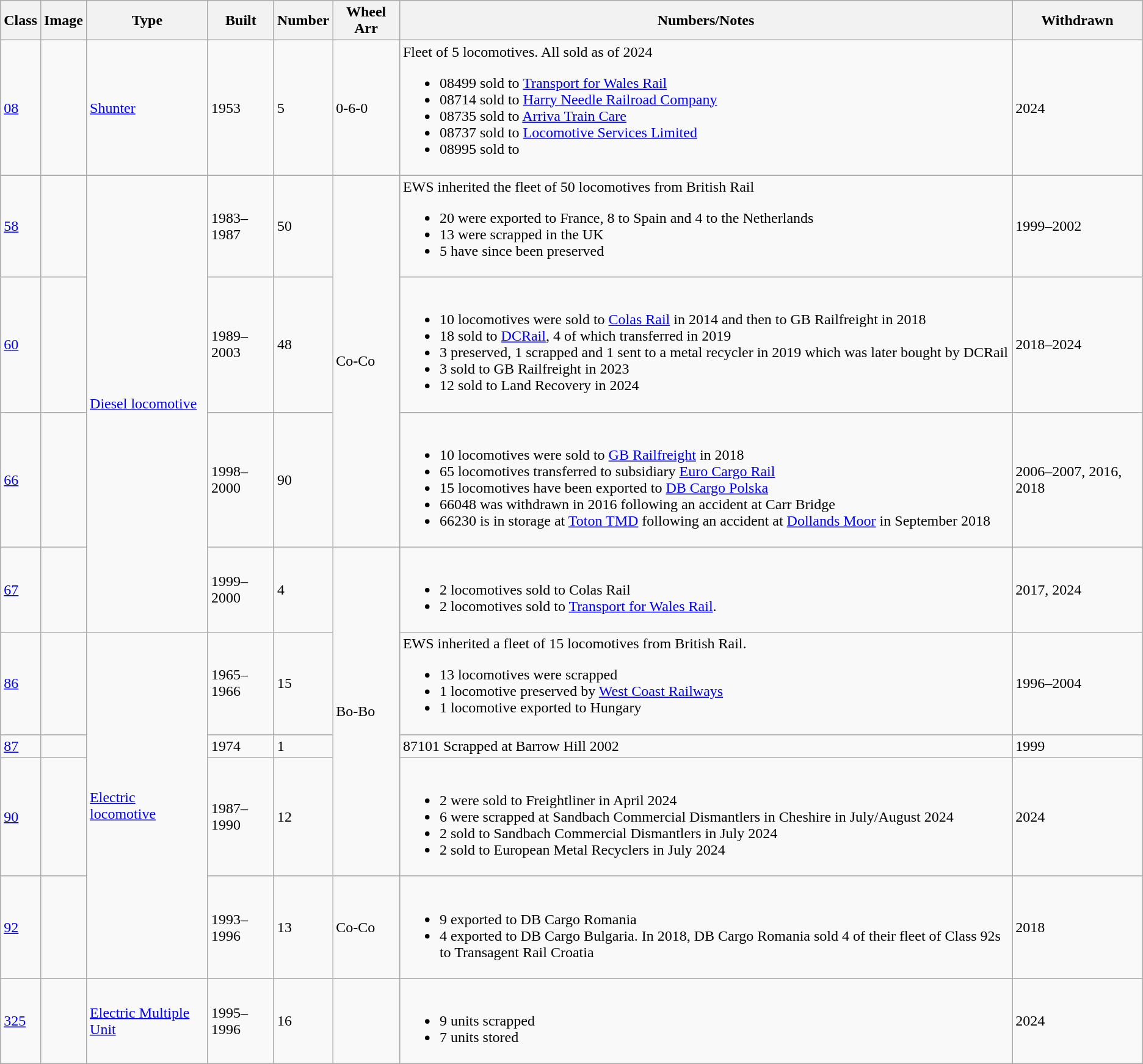<table class="wikitable">
<tr>
<th align="left">Class</th>
<th align="left">Image</th>
<th align="left">Type</th>
<th align="left">Built</th>
<th align="left">Number</th>
<th align="left">Wheel Arr</th>
<th align="left">Numbers/Notes</th>
<th>Withdrawn</th>
</tr>
<tr>
<td><a href='#'>08</a></td>
<td></td>
<td><a href='#'>Shunter</a></td>
<td align="centre">1953</td>
<td align="centre">5</td>
<td>0-6-0</td>
<td align="left">Fleet of 5 locomotives. All sold as of 2024<br><ul><li>08499 sold to <a href='#'>Transport for Wales Rail</a></li><li>08714 sold to <a href='#'>Harry Needle Railroad Company</a></li><li>08735 sold to <a href='#'>Arriva Train Care</a></li><li>08737 sold to <a href='#'>Locomotive Services Limited</a></li><li>08995 sold to </li></ul></td>
<td>2024</td>
</tr>
<tr>
<td><a href='#'>58</a></td>
<td></td>
<td rowspan="4"><a href='#'>Diesel locomotive</a></td>
<td>1983–1987</td>
<td>50</td>
<td rowspan="3">Co-Co</td>
<td>EWS inherited the fleet of 50 locomotives from British Rail<br><ul><li>20 were exported to France, 8 to Spain and 4 to the Netherlands</li><li>13 were scrapped in the UK</li><li>5 have since been preserved</li></ul></td>
<td>1999–2002</td>
</tr>
<tr>
<td><a href='#'>60</a></td>
<td></td>
<td>1989–2003</td>
<td>48</td>
<td><br><ul><li>10 locomotives were sold to <a href='#'>Colas Rail</a> in 2014 and then to GB Railfreight in 2018</li><li>18 sold to <a href='#'>DCRail</a>, 4 of which transferred in 2019</li><li>3 preserved, 1 scrapped and 1 sent to a metal recycler in 2019 which was later bought by DCRail</li><li>3 sold to GB Railfreight in 2023</li><li>12 sold to Land Recovery in 2024</li></ul></td>
<td>2018–2024</td>
</tr>
<tr>
<td><a href='#'>66</a></td>
<td></td>
<td>1998–2000</td>
<td>90</td>
<td><br><ul><li>10 locomotives were sold to <a href='#'>GB Railfreight</a> in 2018</li><li>65 locomotives transferred to subsidiary <a href='#'>Euro Cargo Rail</a></li><li>15 locomotives have been exported to <a href='#'>DB Cargo Polska</a></li><li>66048 was withdrawn in 2016 following an accident at Carr Bridge</li><li>66230 is in storage at <a href='#'>Toton TMD</a> following an accident at <a href='#'>Dollands Moor</a> in September 2018</li></ul></td>
<td>2006–2007, 2016, 2018</td>
</tr>
<tr>
<td><a href='#'>67</a></td>
<td></td>
<td>1999–2000</td>
<td>4</td>
<td rowspan="4">Bo-Bo</td>
<td><br><ul><li>2 locomotives sold to Colas Rail</li><li>2 locomotives sold to <a href='#'>Transport for Wales Rail</a>.</li></ul></td>
<td>2017, 2024</td>
</tr>
<tr>
<td><a href='#'>86</a></td>
<td></td>
<td rowspan="4"><a href='#'>Electric locomotive</a></td>
<td>1965–1966</td>
<td>15</td>
<td>EWS inherited a fleet of 15 locomotives from British Rail.<br><ul><li>13 locomotives were scrapped</li><li>1 locomotive preserved by <a href='#'>West Coast Railways</a></li><li>1 locomotive exported to Hungary</li></ul></td>
<td>1996–2004</td>
</tr>
<tr>
<td><a href='#'>87</a></td>
<td></td>
<td>1974</td>
<td>1</td>
<td>87101 Scrapped at Barrow Hill 2002</td>
<td>1999</td>
</tr>
<tr>
<td><a href='#'>90</a></td>
<td></td>
<td>1987–1990</td>
<td>12</td>
<td><br><ul><li>2 were sold to Freightliner in April 2024</li><li>6 were scrapped at Sandbach Commercial Dismantlers in Cheshire in July/August 2024</li><li>2 sold to Sandbach Commercial Dismantlers in July 2024</li><li>2 sold to European Metal Recyclers in July 2024</li></ul></td>
<td>2024</td>
</tr>
<tr>
<td><a href='#'>92</a></td>
<td></td>
<td>1993–1996</td>
<td>13</td>
<td>Co-Co</td>
<td><br><ul><li>9 exported to DB Cargo Romania</li><li>4 exported to DB Cargo Bulgaria. In 2018, DB Cargo Romania sold 4 of their fleet of Class 92s to Transagent Rail Croatia</li></ul></td>
<td>2018</td>
</tr>
<tr>
<td><a href='#'>325</a></td>
<td></td>
<td><a href='#'>Electric Multiple Unit</a></td>
<td>1995–1996</td>
<td>16</td>
<td></td>
<td><br><ul><li>9 units scrapped</li><li>7 units stored</li></ul></td>
<td>2024</td>
</tr>
</table>
